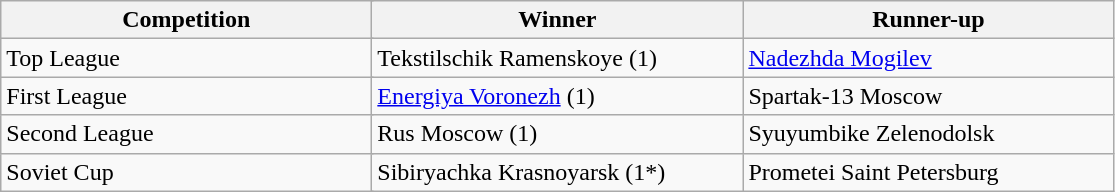<table class="wikitable">
<tr>
<th style="width:15em" colspan=2>Competition</th>
<th style="width:15em">Winner</th>
<th style="width:15em">Runner-up</th>
</tr>
<tr>
<td colspan=2>Top League</td>
<td>Tekstilschik Ramenskoye (1)</td>
<td><a href='#'>Nadezhda Mogilev</a></td>
</tr>
<tr>
<td colspan=2>First League</td>
<td><a href='#'>Energiya Voronezh</a> (1)</td>
<td>Spartak-13 Moscow</td>
</tr>
<tr>
<td colspan=2>Second League</td>
<td>Rus Moscow (1)</td>
<td>Syuyumbike Zelenodolsk</td>
</tr>
<tr>
<td colspan=2>Soviet Cup</td>
<td>Sibiryachka Krasnoyarsk (1*)</td>
<td>Prometei Saint Petersburg</td>
</tr>
</table>
